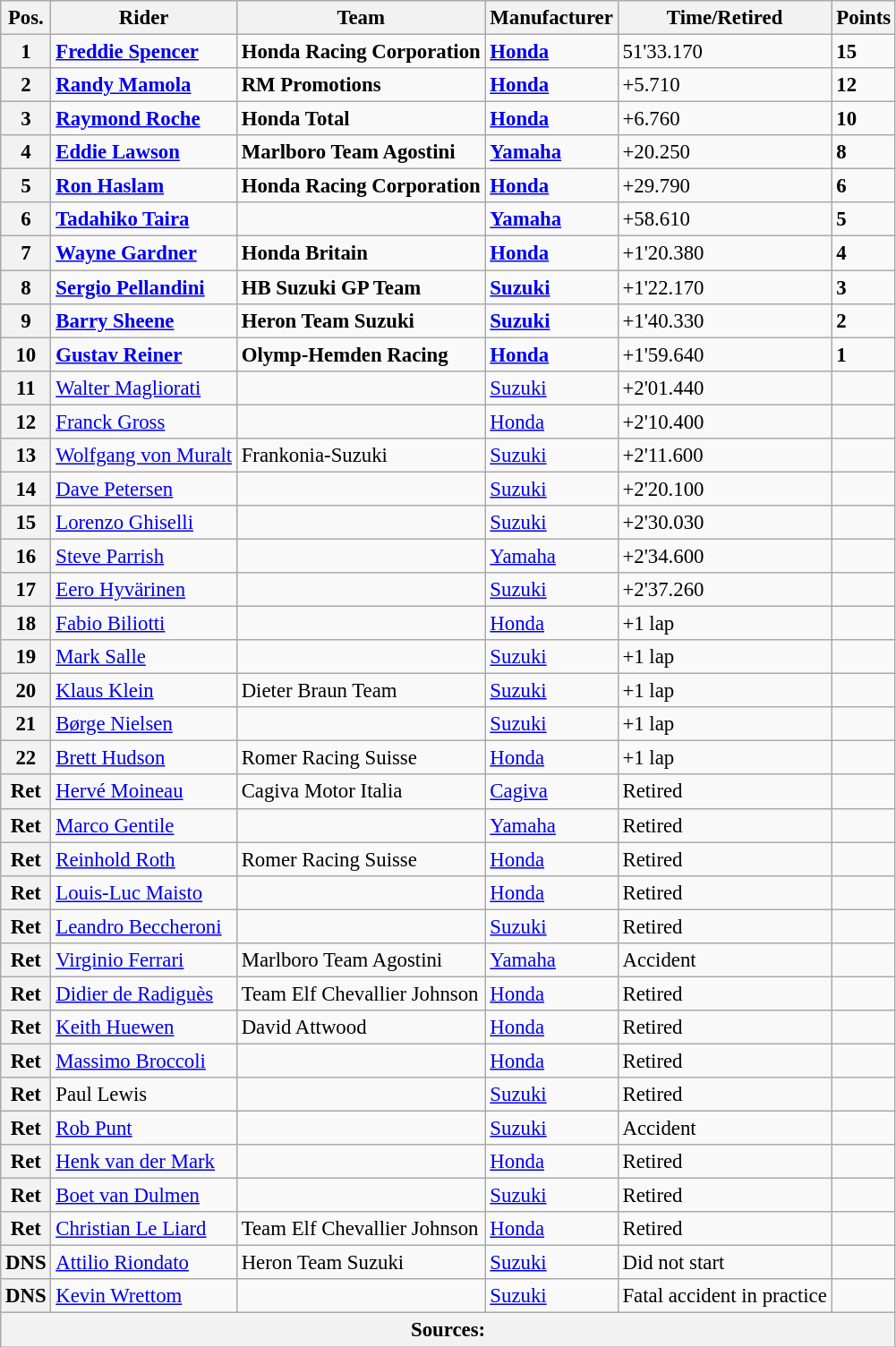<table class="wikitable" style="font-size: 95%;">
<tr>
<th>Pos.</th>
<th>Rider</th>
<th>Team</th>
<th>Manufacturer</th>
<th>Time/Retired</th>
<th>Points</th>
</tr>
<tr>
<th>1</th>
<td> <strong><a href='#'>Freddie Spencer</a></strong></td>
<td><strong>Honda Racing Corporation</strong></td>
<td><strong><a href='#'>Honda</a></strong></td>
<td>51'33.170</td>
<td><strong>15</strong></td>
</tr>
<tr>
<th>2</th>
<td> <strong><a href='#'>Randy Mamola</a></strong></td>
<td><strong>RM Promotions</strong></td>
<td><strong><a href='#'>Honda</a></strong></td>
<td>+5.710</td>
<td><strong>12</strong></td>
</tr>
<tr>
<th>3</th>
<td> <strong><a href='#'>Raymond Roche</a></strong></td>
<td><strong>Honda Total</strong></td>
<td><strong><a href='#'>Honda</a></strong></td>
<td>+6.760</td>
<td><strong>10</strong></td>
</tr>
<tr>
<th>4</th>
<td> <strong><a href='#'>Eddie Lawson</a></strong></td>
<td><strong>Marlboro Team Agostini</strong></td>
<td><strong><a href='#'>Yamaha</a></strong></td>
<td>+20.250</td>
<td><strong>8</strong></td>
</tr>
<tr>
<th>5</th>
<td> <strong><a href='#'>Ron Haslam</a></strong></td>
<td><strong>Honda Racing Corporation</strong></td>
<td><strong><a href='#'>Honda</a></strong></td>
<td>+29.790</td>
<td><strong>6</strong></td>
</tr>
<tr>
<th>6</th>
<td> <strong><a href='#'>Tadahiko Taira</a></strong></td>
<td></td>
<td><strong><a href='#'>Yamaha</a></strong></td>
<td>+58.610</td>
<td><strong>5</strong></td>
</tr>
<tr>
<th>7</th>
<td> <strong><a href='#'>Wayne Gardner</a></strong></td>
<td><strong>Honda Britain</strong></td>
<td><strong><a href='#'>Honda</a></strong></td>
<td>+1'20.380</td>
<td><strong>4</strong></td>
</tr>
<tr>
<th>8</th>
<td> <strong><a href='#'>Sergio Pellandini</a></strong></td>
<td><strong>HB Suzuki GP Team</strong></td>
<td><strong><a href='#'>Suzuki</a></strong></td>
<td>+1'22.170</td>
<td><strong>3</strong></td>
</tr>
<tr>
<th>9</th>
<td> <strong><a href='#'>Barry Sheene</a></strong></td>
<td><strong>Heron Team Suzuki</strong></td>
<td><strong><a href='#'>Suzuki</a></strong></td>
<td>+1'40.330</td>
<td><strong>2</strong></td>
</tr>
<tr>
<th>10</th>
<td> <strong><a href='#'>Gustav Reiner</a></strong></td>
<td><strong>Olymp-Hemden Racing</strong></td>
<td><strong><a href='#'>Honda</a></strong></td>
<td>+1'59.640</td>
<td><strong>1</strong></td>
</tr>
<tr>
<th>11</th>
<td> <a href='#'>Walter Magliorati</a></td>
<td></td>
<td><a href='#'>Suzuki</a></td>
<td>+2'01.440</td>
<td></td>
</tr>
<tr>
<th>12</th>
<td> <a href='#'>Franck Gross</a></td>
<td></td>
<td><a href='#'>Honda</a></td>
<td>+2'10.400</td>
<td></td>
</tr>
<tr>
<th>13</th>
<td> <a href='#'>Wolfgang von Muralt</a></td>
<td>Frankonia-Suzuki</td>
<td><a href='#'>Suzuki</a></td>
<td>+2'11.600</td>
<td></td>
</tr>
<tr>
<th>14</th>
<td> <a href='#'>Dave Petersen</a></td>
<td></td>
<td><a href='#'>Suzuki</a></td>
<td>+2'20.100</td>
<td></td>
</tr>
<tr>
<th>15</th>
<td> <a href='#'>Lorenzo Ghiselli</a></td>
<td></td>
<td><a href='#'>Suzuki</a></td>
<td>+2'30.030</td>
<td></td>
</tr>
<tr>
<th>16</th>
<td> <a href='#'>Steve Parrish</a></td>
<td></td>
<td><a href='#'>Yamaha</a></td>
<td>+2'34.600</td>
<td></td>
</tr>
<tr>
<th>17</th>
<td> <a href='#'>Eero Hyvärinen</a></td>
<td></td>
<td><a href='#'>Suzuki</a></td>
<td>+2'37.260</td>
<td></td>
</tr>
<tr>
<th>18</th>
<td> <a href='#'>Fabio Biliotti</a></td>
<td></td>
<td><a href='#'>Honda</a></td>
<td>+1 lap</td>
<td></td>
</tr>
<tr>
<th>19</th>
<td> <a href='#'>Mark Salle</a></td>
<td></td>
<td><a href='#'>Suzuki</a></td>
<td>+1 lap</td>
<td></td>
</tr>
<tr>
<th>20</th>
<td> <a href='#'>Klaus Klein</a></td>
<td>Dieter Braun Team</td>
<td><a href='#'>Suzuki</a></td>
<td>+1 lap</td>
<td></td>
</tr>
<tr>
<th>21</th>
<td> <a href='#'>Børge Nielsen</a></td>
<td></td>
<td><a href='#'>Suzuki</a></td>
<td>+1 lap</td>
<td></td>
</tr>
<tr>
<th>22</th>
<td> <a href='#'>Brett Hudson</a></td>
<td>Romer Racing Suisse</td>
<td><a href='#'>Honda</a></td>
<td>+1 lap</td>
<td></td>
</tr>
<tr>
<th>Ret</th>
<td> <a href='#'>Hervé Moineau</a></td>
<td>Cagiva Motor Italia</td>
<td><a href='#'>Cagiva</a></td>
<td>Retired</td>
<td></td>
</tr>
<tr>
<th>Ret</th>
<td> <a href='#'>Marco Gentile</a></td>
<td></td>
<td><a href='#'>Yamaha</a></td>
<td>Retired</td>
<td></td>
</tr>
<tr>
<th>Ret</th>
<td> <a href='#'>Reinhold Roth</a></td>
<td>Romer Racing Suisse</td>
<td><a href='#'>Honda</a></td>
<td>Retired</td>
<td></td>
</tr>
<tr>
<th>Ret</th>
<td> <a href='#'>Louis-Luc Maisto</a></td>
<td></td>
<td><a href='#'>Honda</a></td>
<td>Retired</td>
<td></td>
</tr>
<tr>
<th>Ret</th>
<td> <a href='#'>Leandro Beccheroni</a></td>
<td></td>
<td><a href='#'>Suzuki</a></td>
<td>Retired</td>
<td></td>
</tr>
<tr>
<th>Ret</th>
<td> <a href='#'>Virginio Ferrari</a></td>
<td>Marlboro Team Agostini</td>
<td><a href='#'>Yamaha</a></td>
<td>Accident</td>
<td></td>
</tr>
<tr>
<th>Ret</th>
<td> <a href='#'>Didier de Radiguès</a></td>
<td>Team Elf Chevallier Johnson</td>
<td><a href='#'>Honda</a></td>
<td>Retired</td>
<td></td>
</tr>
<tr>
<th>Ret</th>
<td> <a href='#'>Keith Huewen</a></td>
<td>David Attwood</td>
<td><a href='#'>Honda</a></td>
<td>Retired</td>
<td></td>
</tr>
<tr>
<th>Ret</th>
<td> <a href='#'>Massimo Broccoli</a></td>
<td></td>
<td><a href='#'>Honda</a></td>
<td>Retired</td>
<td></td>
</tr>
<tr>
<th>Ret</th>
<td> Paul Lewis</td>
<td></td>
<td><a href='#'>Suzuki</a></td>
<td>Retired</td>
<td></td>
</tr>
<tr>
<th>Ret</th>
<td> <a href='#'>Rob Punt</a></td>
<td></td>
<td><a href='#'>Suzuki</a></td>
<td>Accident</td>
<td></td>
</tr>
<tr>
<th>Ret</th>
<td> <a href='#'>Henk van der Mark</a></td>
<td></td>
<td><a href='#'>Honda</a></td>
<td>Retired</td>
<td></td>
</tr>
<tr>
<th>Ret</th>
<td> <a href='#'>Boet van Dulmen</a></td>
<td></td>
<td><a href='#'>Suzuki</a></td>
<td>Retired</td>
<td></td>
</tr>
<tr>
<th>Ret</th>
<td> <a href='#'>Christian Le Liard</a></td>
<td>Team Elf Chevallier Johnson</td>
<td><a href='#'>Honda</a></td>
<td>Retired</td>
<td></td>
</tr>
<tr>
<th>DNS</th>
<td> <a href='#'>Attilio Riondato</a></td>
<td>Heron Team Suzuki</td>
<td><a href='#'>Suzuki</a></td>
<td>Did not start</td>
<td></td>
</tr>
<tr>
<th>DNS</th>
<td> <a href='#'>Kevin Wrettom</a></td>
<td></td>
<td><a href='#'>Suzuki</a></td>
<td>Fatal accident in practice</td>
<td></td>
</tr>
<tr>
<th colspan=8>Sources: </th>
</tr>
</table>
